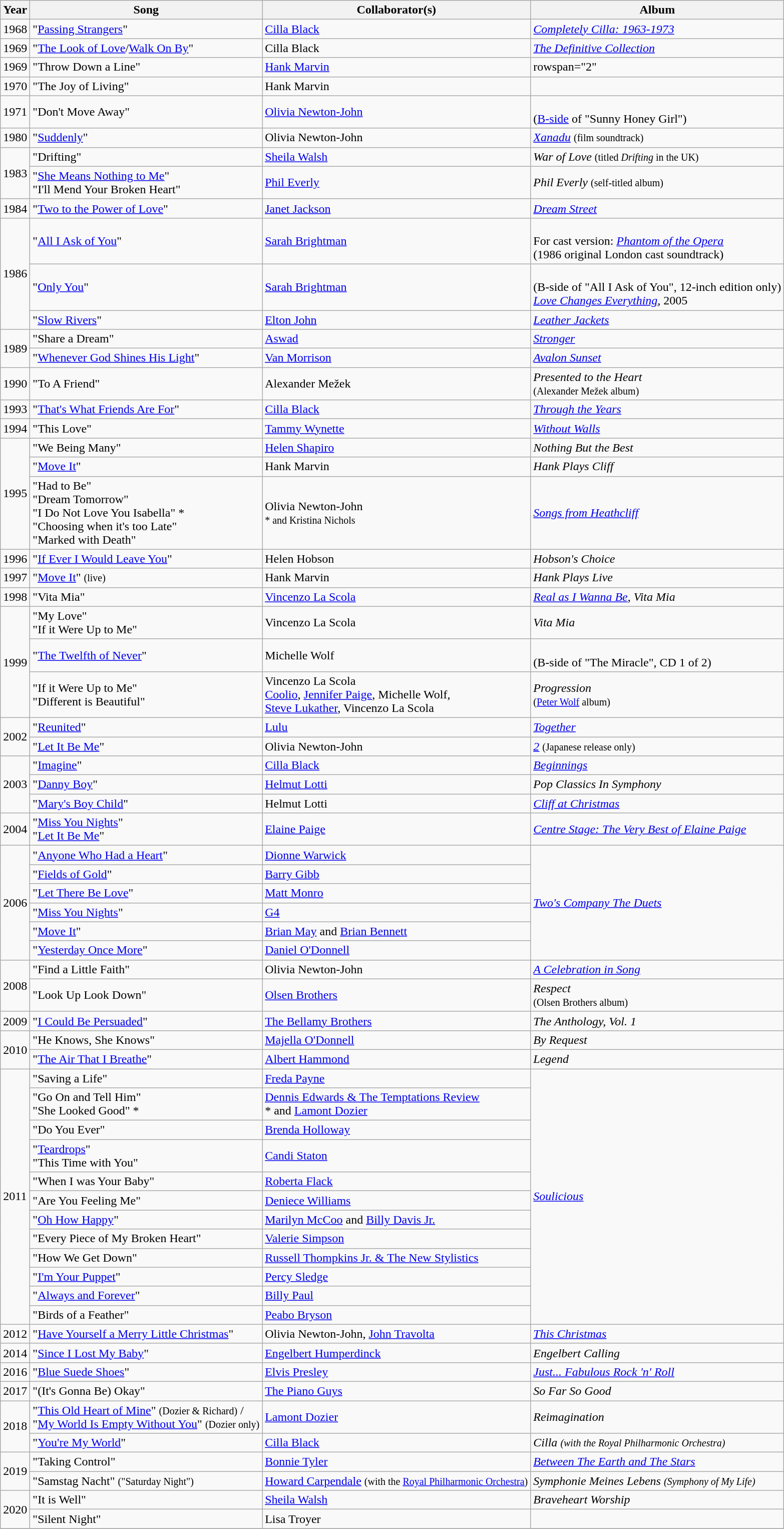<table class="wikitable">
<tr>
<th>Year</th>
<th>Song</th>
<th>Collaborator(s)</th>
<th>Album</th>
</tr>
<tr>
<td>1968</td>
<td>"<a href='#'>Passing Strangers</a>"</td>
<td><a href='#'>Cilla Black</a></td>
<td><em><a href='#'>Completely Cilla: 1963-1973</a></em></td>
</tr>
<tr>
<td>1969</td>
<td>"<a href='#'>The Look of Love</a>/<a href='#'>Walk On By</a>"</td>
<td>Cilla Black</td>
<td><em><a href='#'>The Definitive Collection</a></em></td>
</tr>
<tr>
<td>1969</td>
<td>"Throw Down a Line"</td>
<td><a href='#'>Hank Marvin</a></td>
<td>rowspan="2" </td>
</tr>
<tr>
<td>1970</td>
<td>"The Joy of Living"</td>
<td>Hank Marvin</td>
</tr>
<tr>
<td>1971</td>
<td>"Don't Move Away"</td>
<td><a href='#'>Olivia Newton-John</a></td>
<td><br>(<a href='#'>B-side</a> of "Sunny Honey Girl")</td>
</tr>
<tr>
<td>1980</td>
<td>"<a href='#'>Suddenly</a>"</td>
<td>Olivia Newton-John</td>
<td><em><a href='#'>Xanadu</a></em> <small>(film soundtrack)</small></td>
</tr>
<tr>
<td rowspan="2">1983</td>
<td>"Drifting"</td>
<td><a href='#'>Sheila Walsh</a></td>
<td><em>War of Love</em> <small>(titled <em>Drifting</em> in the UK)</small></td>
</tr>
<tr>
<td>"<a href='#'>She Means Nothing to Me</a>"<br>"I'll Mend Your Broken Heart"</td>
<td><a href='#'>Phil Everly</a></td>
<td><em>Phil Everly</em> <small>(self-titled album)</small></td>
</tr>
<tr>
<td>1984</td>
<td>"<a href='#'>Two to the Power of Love</a>"</td>
<td><a href='#'>Janet Jackson</a></td>
<td><em><a href='#'>Dream Street</a></em></td>
</tr>
<tr>
<td rowspan="3">1986</td>
<td>"<a href='#'>All I Ask of You</a>"</td>
<td><a href='#'>Sarah Brightman</a></td>
<td><br>For cast version: <em><a href='#'>Phantom of the Opera</a></em><br>(1986 original London cast soundtrack)</td>
</tr>
<tr>
<td>"<a href='#'>Only You</a>"</td>
<td><a href='#'>Sarah Brightman</a></td>
<td><br>(B-side of "All I Ask of You", 12-inch edition only)<br><em><a href='#'>Love Changes Everything</a></em>, 2005</td>
</tr>
<tr>
<td>"<a href='#'>Slow Rivers</a>"</td>
<td><a href='#'>Elton John</a></td>
<td><em><a href='#'>Leather Jackets</a></em></td>
</tr>
<tr>
<td rowspan="2">1989</td>
<td>"Share a Dream"</td>
<td><a href='#'>Aswad</a></td>
<td><em><a href='#'>Stronger</a></em></td>
</tr>
<tr>
<td>"<a href='#'>Whenever God Shines His Light</a>"</td>
<td><a href='#'>Van Morrison</a></td>
<td><em><a href='#'>Avalon Sunset</a></em></td>
</tr>
<tr>
<td>1990</td>
<td>"To A Friend"</td>
<td>Alexander Mežek</td>
<td><em>Presented to the Heart</em><br><small>(Alexander Mežek album)</small></td>
</tr>
<tr>
<td>1993</td>
<td>"<a href='#'>That's What Friends Are For</a>"</td>
<td><a href='#'>Cilla Black</a></td>
<td><em><a href='#'>Through the Years</a></em></td>
</tr>
<tr>
<td>1994</td>
<td>"This Love"</td>
<td><a href='#'>Tammy Wynette</a></td>
<td><em><a href='#'>Without Walls</a></em></td>
</tr>
<tr>
<td rowspan="3">1995</td>
<td>"We Being Many"</td>
<td><a href='#'>Helen Shapiro</a></td>
<td><em>Nothing But the Best</em></td>
</tr>
<tr>
<td>"<a href='#'>Move It</a>"</td>
<td>Hank Marvin</td>
<td><em>Hank Plays Cliff</em></td>
</tr>
<tr>
<td>"Had to Be"<br>"Dream Tomorrow"<br>"I Do Not Love You Isabella" *<br>"Choosing when it's too Late"<br>"Marked with Death"</td>
<td>Olivia Newton-John<br><small>* and Kristina Nichols</small></td>
<td><em><a href='#'>Songs from Heathcliff</a></em></td>
</tr>
<tr>
<td>1996</td>
<td>"<a href='#'>If Ever I Would Leave You</a>"</td>
<td>Helen Hobson</td>
<td><em>Hobson's Choice</em></td>
</tr>
<tr>
<td>1997</td>
<td>"<a href='#'>Move It</a>" <small>(live)</small></td>
<td>Hank Marvin</td>
<td><em>Hank Plays Live</em></td>
</tr>
<tr>
<td>1998</td>
<td>"Vita Mia"</td>
<td><a href='#'>Vincenzo La Scola</a></td>
<td><em><a href='#'>Real as I Wanna Be</a></em>, <em>Vita Mia</em></td>
</tr>
<tr>
<td rowspan="3">1999</td>
<td>"My Love"<br>"If it Were Up to Me"</td>
<td>Vincenzo La Scola</td>
<td><em>Vita Mia</em></td>
</tr>
<tr>
<td>"<a href='#'>The Twelfth of Never</a>"</td>
<td>Michelle Wolf</td>
<td><br>(B-side of "The Miracle", CD 1 of 2)</td>
</tr>
<tr>
<td>"If it Were Up to Me"<br>"Different is Beautiful"</td>
<td>Vincenzo La Scola<br><a href='#'>Coolio</a>, <a href='#'>Jennifer Paige</a>, Michelle Wolf, <br> <a href='#'>Steve Lukather</a>, Vincenzo La Scola</td>
<td><em>Progression</em><br><small>(<a href='#'>Peter Wolf</a> album)</small></td>
</tr>
<tr>
<td rowspan="2">2002</td>
<td>"<a href='#'>Reunited</a>"</td>
<td><a href='#'>Lulu</a></td>
<td><em><a href='#'>Together</a></em></td>
</tr>
<tr>
<td>"<a href='#'>Let It Be Me</a>"</td>
<td>Olivia Newton-John</td>
<td><em><a href='#'>2</a></em> <small>(Japanese release only)</small></td>
</tr>
<tr>
<td rowspan="3">2003</td>
<td>"<a href='#'>Imagine</a>"</td>
<td><a href='#'>Cilla Black</a></td>
<td><em><a href='#'>Beginnings</a></em></td>
</tr>
<tr>
<td>"<a href='#'>Danny Boy</a>"</td>
<td><a href='#'>Helmut Lotti</a></td>
<td><em>Pop Classics In Symphony</em></td>
</tr>
<tr>
<td>"<a href='#'>Mary's Boy Child</a>"</td>
<td>Helmut Lotti</td>
<td><em><a href='#'>Cliff at Christmas</a></em></td>
</tr>
<tr>
<td rowspan="1">2004</td>
<td>"<a href='#'>Miss You Nights</a>"<br>"<a href='#'>Let It Be Me</a>"</td>
<td><a href='#'>Elaine Paige</a></td>
<td><em><a href='#'>Centre Stage: The Very Best of Elaine Paige</a></em></td>
</tr>
<tr>
<td rowspan="6">2006</td>
<td>"<a href='#'>Anyone Who Had a Heart</a>"</td>
<td><a href='#'>Dionne Warwick</a></td>
<td rowspan="6"><em><a href='#'>Two's Company The Duets</a></em></td>
</tr>
<tr>
<td>"<a href='#'>Fields of Gold</a>"</td>
<td><a href='#'>Barry Gibb</a></td>
</tr>
<tr>
<td>"<a href='#'>Let There Be Love</a>"</td>
<td><a href='#'>Matt Monro</a></td>
</tr>
<tr>
<td>"<a href='#'>Miss You Nights</a>"</td>
<td><a href='#'>G4</a></td>
</tr>
<tr>
<td>"<a href='#'>Move It</a>"</td>
<td><a href='#'>Brian May</a> and <a href='#'>Brian Bennett</a></td>
</tr>
<tr>
<td>"<a href='#'>Yesterday Once More</a>"</td>
<td><a href='#'>Daniel O'Donnell</a></td>
</tr>
<tr>
<td rowspan="2">2008</td>
<td>"Find a Little Faith"</td>
<td>Olivia Newton-John</td>
<td><em><a href='#'>A Celebration in Song</a></em></td>
</tr>
<tr>
<td>"Look Up Look Down"</td>
<td><a href='#'>Olsen Brothers</a></td>
<td><em>Respect</em><br><small>(Olsen Brothers album)</small></td>
</tr>
<tr>
<td>2009</td>
<td>"<a href='#'>I Could Be Persuaded</a>"</td>
<td><a href='#'>The Bellamy Brothers</a></td>
<td><em>The Anthology, Vol. 1</em></td>
</tr>
<tr>
<td rowspan="2">2010</td>
<td>"He Knows, She Knows"</td>
<td><a href='#'>Majella O'Donnell</a></td>
<td><em>By Request</em></td>
</tr>
<tr>
<td>"<a href='#'>The Air That I Breathe</a>"</td>
<td><a href='#'>Albert Hammond</a></td>
<td><em>Legend</em></td>
</tr>
<tr>
<td rowspan="12">2011</td>
<td>"Saving a Life"</td>
<td><a href='#'>Freda Payne</a></td>
<td rowspan="12"><em><a href='#'>Soulicious</a></em></td>
</tr>
<tr>
<td>"Go On and Tell Him"<br>"She Looked Good" *</td>
<td><a href='#'>Dennis Edwards & The Temptations Review</a><br>* and <a href='#'>Lamont Dozier</a></td>
</tr>
<tr>
<td>"Do You Ever"</td>
<td><a href='#'>Brenda Holloway</a></td>
</tr>
<tr>
<td>"<a href='#'>Teardrops</a>"<br>"This Time with You"</td>
<td><a href='#'>Candi Staton</a></td>
</tr>
<tr>
<td>"When I was Your Baby"</td>
<td><a href='#'>Roberta Flack</a></td>
</tr>
<tr>
<td>"Are You Feeling Me"</td>
<td><a href='#'>Deniece Williams</a></td>
</tr>
<tr>
<td>"<a href='#'>Oh How Happy</a>"</td>
<td><a href='#'>Marilyn McCoo</a> and <a href='#'>Billy Davis Jr.</a></td>
</tr>
<tr>
<td>"Every Piece of My Broken Heart"</td>
<td><a href='#'>Valerie Simpson</a></td>
</tr>
<tr>
<td>"How We Get Down"</td>
<td><a href='#'>Russell Thompkins Jr. & The New Stylistics</a></td>
</tr>
<tr>
<td>"<a href='#'>I'm Your Puppet</a>"</td>
<td><a href='#'>Percy Sledge</a></td>
</tr>
<tr>
<td>"<a href='#'>Always and Forever</a>"</td>
<td><a href='#'>Billy Paul</a></td>
</tr>
<tr>
<td>"Birds of a Feather"</td>
<td><a href='#'>Peabo Bryson</a></td>
</tr>
<tr>
<td>2012</td>
<td>"<a href='#'>Have Yourself a Merry Little Christmas</a>"</td>
<td>Olivia Newton-John, <a href='#'>John Travolta</a></td>
<td><em><a href='#'>This Christmas</a></em></td>
</tr>
<tr>
<td>2014</td>
<td>"<a href='#'>Since I Lost My Baby</a>"</td>
<td><a href='#'>Engelbert Humperdinck</a></td>
<td><em>Engelbert Calling</em></td>
</tr>
<tr>
<td>2016</td>
<td>"<a href='#'>Blue Suede Shoes</a>"</td>
<td><a href='#'>Elvis Presley</a></td>
<td><em><a href='#'>Just... Fabulous Rock 'n' Roll</a></em></td>
</tr>
<tr>
<td>2017</td>
<td>"(It's Gonna Be) Okay"</td>
<td><a href='#'>The Piano Guys</a></td>
<td><em>So Far So Good</em></td>
</tr>
<tr>
<td rowspan="2">2018</td>
<td>"<a href='#'>This Old Heart of Mine</a>" <small>(Dozier & Richard)</small> / <br>"<a href='#'>My World Is Empty Without You</a>" <small>(Dozier only)</small></td>
<td><a href='#'>Lamont Dozier</a></td>
<td><em>Reimagination</em></td>
</tr>
<tr>
<td>"<a href='#'>You're My World</a>"</td>
<td><a href='#'>Cilla Black</a></td>
<td><em>Cilla <small>(with the Royal Philharmonic Orchestra)</small></em></td>
</tr>
<tr>
<td rowspan="2">2019</td>
<td>"Taking Control"</td>
<td><a href='#'>Bonnie Tyler</a></td>
<td><em><a href='#'>Between The Earth and The Stars</a></em></td>
</tr>
<tr>
<td>"Samstag Nacht" <small>("Saturday Night")</small></td>
<td><a href='#'>Howard Carpendale</a> <small>(with the <a href='#'>Royal Philharmonic Orchestra</a>)</small></td>
<td><em>Symphonie Meines Lebens <small>(Symphony of My Life)</small></em></td>
</tr>
<tr>
<td rowspan="2">2020</td>
<td>"It is Well"</td>
<td><a href='#'>Sheila Walsh</a></td>
<td><em>Braveheart Worship</em></td>
</tr>
<tr>
<td>"Silent Night"</td>
<td>Lisa Troyer</td>
<td></td>
</tr>
<tr>
</tr>
</table>
